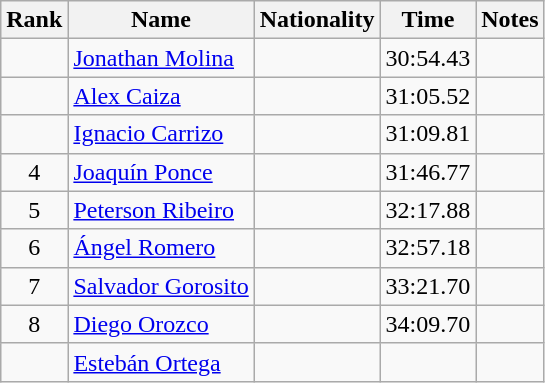<table class="wikitable sortable" style="text-align:center">
<tr>
<th>Rank</th>
<th>Name</th>
<th>Nationality</th>
<th>Time</th>
<th>Notes</th>
</tr>
<tr>
<td></td>
<td align=left><a href='#'>Jonathan Molina</a></td>
<td align=left></td>
<td>30:54.43</td>
<td></td>
</tr>
<tr>
<td></td>
<td align=left><a href='#'>Alex Caiza</a></td>
<td align=left></td>
<td>31:05.52</td>
<td></td>
</tr>
<tr>
<td></td>
<td align=left><a href='#'>Ignacio Carrizo</a></td>
<td align=left></td>
<td>31:09.81</td>
<td></td>
</tr>
<tr>
<td>4</td>
<td align=left><a href='#'>Joaquín Ponce</a></td>
<td align=left></td>
<td>31:46.77</td>
<td></td>
</tr>
<tr>
<td>5</td>
<td align=left><a href='#'>Peterson Ribeiro</a></td>
<td align=left></td>
<td>32:17.88</td>
<td></td>
</tr>
<tr>
<td>6</td>
<td align=left><a href='#'>Ángel Romero</a></td>
<td align=left></td>
<td>32:57.18</td>
<td></td>
</tr>
<tr>
<td>7</td>
<td align=left><a href='#'>Salvador Gorosito</a></td>
<td align=left></td>
<td>33:21.70</td>
<td></td>
</tr>
<tr>
<td>8</td>
<td align=left><a href='#'>Diego Orozco</a></td>
<td align=left></td>
<td>34:09.70</td>
<td></td>
</tr>
<tr>
<td></td>
<td align=left><a href='#'>Estebán Ortega</a></td>
<td align=left></td>
<td></td>
<td></td>
</tr>
</table>
